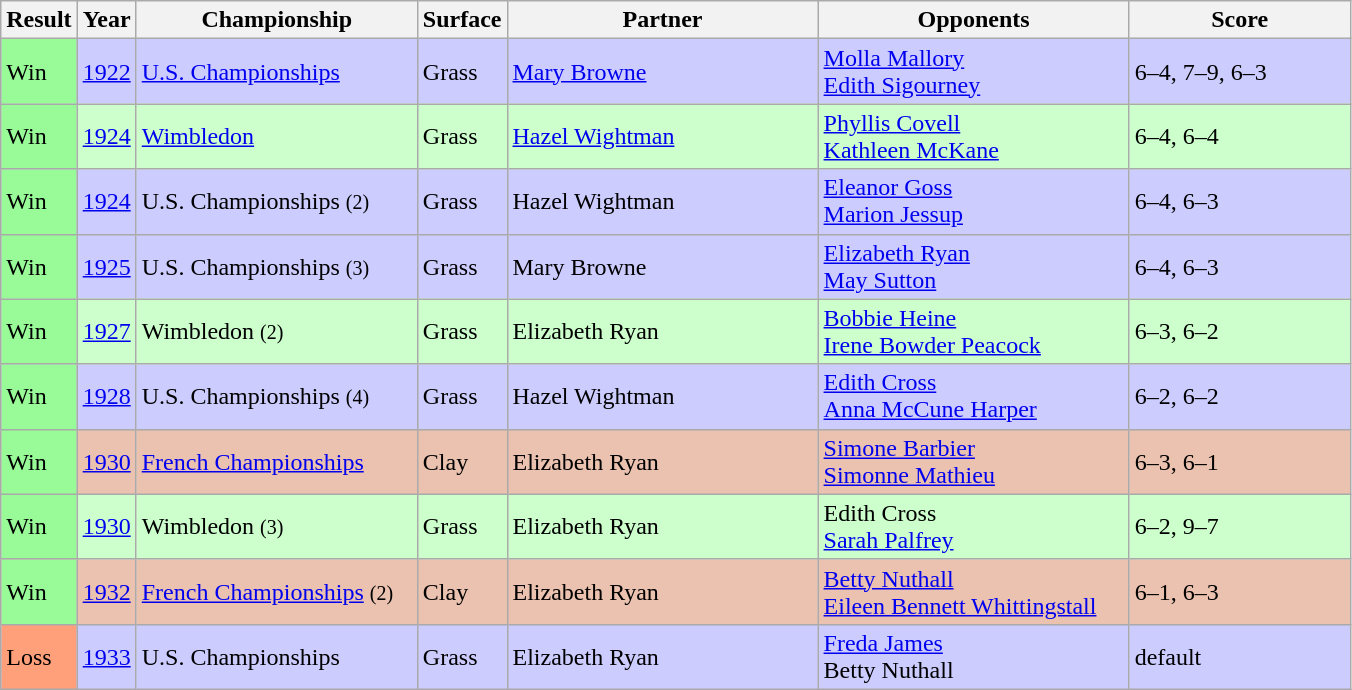<table class="sortable wikitable">
<tr>
<th style="width:40px">Result</th>
<th style="width:30px">Year</th>
<th style="width:180px">Championship</th>
<th style="width:50px">Surface</th>
<th style="width:200px">Partner</th>
<th style="width:200px">Opponents</th>
<th style="width:140px" class="unsortable">Score</th>
</tr>
<tr style="background:#ccf;">
<td style="background:#98fb98;">Win</td>
<td><a href='#'>1922</a></td>
<td><a href='#'>U.S. Championships</a></td>
<td>Grass</td>
<td> <a href='#'>Mary Browne</a></td>
<td> <a href='#'>Molla Mallory</a><br> <a href='#'>Edith Sigourney</a></td>
<td>6–4, 7–9, 6–3</td>
</tr>
<tr style="background:#cfc;">
<td style="background:#98fb98;">Win</td>
<td><a href='#'>1924</a></td>
<td><a href='#'>Wimbledon</a></td>
<td>Grass</td>
<td> <a href='#'>Hazel Wightman</a></td>
<td> <a href='#'>Phyllis Covell</a><br> <a href='#'>Kathleen McKane</a></td>
<td>6–4, 6–4</td>
</tr>
<tr style="background:#ccf;">
<td style="background:#98fb98;">Win</td>
<td><a href='#'>1924</a></td>
<td>U.S. Championships <small>(2)</small></td>
<td>Grass</td>
<td> Hazel Wightman</td>
<td> <a href='#'>Eleanor Goss</a><br> <a href='#'>Marion Jessup</a></td>
<td>6–4, 6–3</td>
</tr>
<tr style="background:#ccf;">
<td style="background:#98fb98;">Win</td>
<td><a href='#'>1925</a></td>
<td>U.S. Championships <small>(3)</small></td>
<td>Grass</td>
<td> Mary Browne</td>
<td> <a href='#'>Elizabeth Ryan</a><br> <a href='#'>May Sutton</a></td>
<td>6–4, 6–3</td>
</tr>
<tr style="background:#cfc;">
<td style="background:#98fb98;">Win</td>
<td><a href='#'>1927</a></td>
<td>Wimbledon <small>(2)</small></td>
<td>Grass</td>
<td> Elizabeth Ryan</td>
<td> <a href='#'>Bobbie Heine</a><br> <a href='#'>Irene Bowder Peacock</a></td>
<td>6–3, 6–2</td>
</tr>
<tr style="background:#ccf;">
<td style="background:#98fb98;">Win</td>
<td><a href='#'>1928</a></td>
<td>U.S. Championships <small>(4)</small></td>
<td>Grass</td>
<td> Hazel Wightman</td>
<td> <a href='#'>Edith Cross</a><br> <a href='#'>Anna McCune Harper</a></td>
<td>6–2, 6–2</td>
</tr>
<tr style="background:#ebc2af;">
<td style="background:#98fb98;">Win</td>
<td><a href='#'>1930</a></td>
<td><a href='#'>French Championships</a></td>
<td>Clay</td>
<td> Elizabeth Ryan</td>
<td> <a href='#'>Simone Barbier</a><br> <a href='#'>Simonne Mathieu</a></td>
<td>6–3, 6–1</td>
</tr>
<tr style="background:#cfc;">
<td style="background:#98fb98;">Win</td>
<td><a href='#'>1930</a></td>
<td>Wimbledon <small>(3)</small></td>
<td>Grass</td>
<td> Elizabeth Ryan</td>
<td> Edith Cross<br> <a href='#'>Sarah Palfrey</a></td>
<td>6–2, 9–7</td>
</tr>
<tr style="background:#ebc2af;">
<td style="background:#98fb98;">Win</td>
<td><a href='#'>1932</a></td>
<td><a href='#'>French Championships</a> <small>(2)</small></td>
<td>Clay</td>
<td> Elizabeth Ryan</td>
<td> <a href='#'>Betty Nuthall</a><br> <a href='#'>Eileen Bennett Whittingstall</a></td>
<td>6–1, 6–3</td>
</tr>
<tr style="background:#ccf;">
<td style="background:#ffa07a;">Loss</td>
<td><a href='#'>1933</a></td>
<td>U.S. Championships</td>
<td>Grass</td>
<td> Elizabeth Ryan</td>
<td> <a href='#'>Freda James</a><br> Betty Nuthall</td>
<td>default</td>
</tr>
</table>
